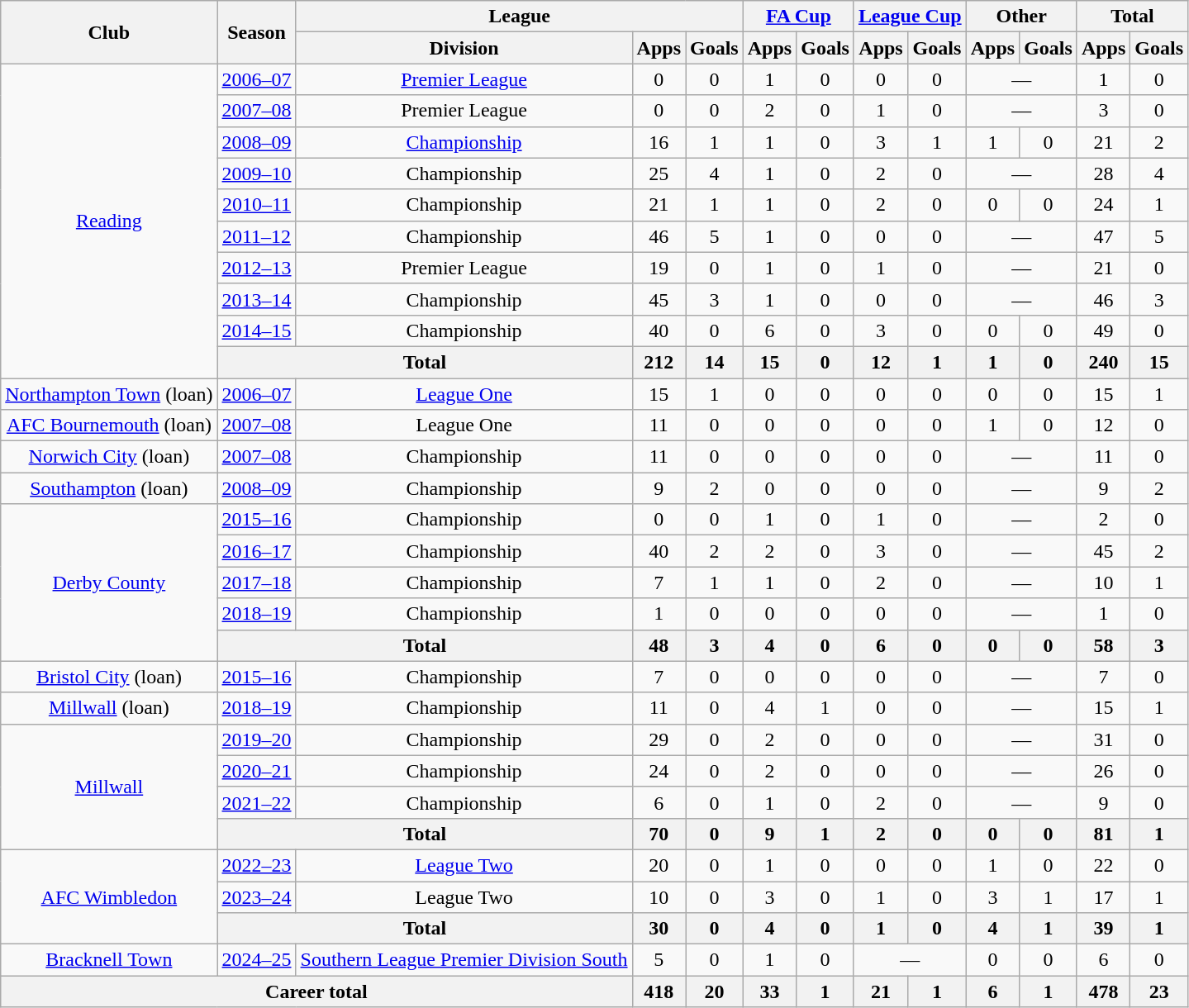<table class="wikitable" style="text-align:center">
<tr>
<th rowspan="2">Club</th>
<th rowspan="2">Season</th>
<th colspan="3">League</th>
<th colspan="2"><a href='#'>FA Cup</a></th>
<th colspan="2"><a href='#'>League Cup</a></th>
<th colspan="2">Other</th>
<th colspan="2">Total</th>
</tr>
<tr>
<th>Division</th>
<th>Apps</th>
<th>Goals</th>
<th>Apps</th>
<th>Goals</th>
<th>Apps</th>
<th>Goals</th>
<th>Apps</th>
<th>Goals</th>
<th>Apps</th>
<th>Goals</th>
</tr>
<tr>
<td rowspan="10"><a href='#'>Reading</a></td>
<td><a href='#'>2006–07</a></td>
<td><a href='#'>Premier League</a></td>
<td>0</td>
<td>0</td>
<td>1</td>
<td>0</td>
<td>0</td>
<td>0</td>
<td colspan="2">—</td>
<td>1</td>
<td>0</td>
</tr>
<tr>
<td><a href='#'>2007–08</a></td>
<td>Premier League</td>
<td>0</td>
<td>0</td>
<td>2</td>
<td>0</td>
<td>1</td>
<td>0</td>
<td colspan="2">—</td>
<td>3</td>
<td>0</td>
</tr>
<tr>
<td><a href='#'>2008–09</a></td>
<td><a href='#'>Championship</a></td>
<td>16</td>
<td>1</td>
<td>1</td>
<td>0</td>
<td>3</td>
<td>1</td>
<td>1</td>
<td>0</td>
<td>21</td>
<td>2</td>
</tr>
<tr>
<td><a href='#'>2009–10</a></td>
<td>Championship</td>
<td>25</td>
<td>4</td>
<td>1</td>
<td>0</td>
<td>2</td>
<td>0</td>
<td colspan="2">—</td>
<td>28</td>
<td>4</td>
</tr>
<tr>
<td><a href='#'>2010–11</a></td>
<td>Championship</td>
<td>21</td>
<td>1</td>
<td>1</td>
<td>0</td>
<td>2</td>
<td>0</td>
<td>0</td>
<td>0</td>
<td>24</td>
<td>1</td>
</tr>
<tr>
<td><a href='#'>2011–12</a></td>
<td>Championship</td>
<td>46</td>
<td>5</td>
<td>1</td>
<td>0</td>
<td>0</td>
<td>0</td>
<td colspan="2">—</td>
<td>47</td>
<td>5</td>
</tr>
<tr>
<td><a href='#'>2012–13</a></td>
<td>Premier League</td>
<td>19</td>
<td>0</td>
<td>1</td>
<td>0</td>
<td>1</td>
<td>0</td>
<td colspan="2">—</td>
<td>21</td>
<td>0</td>
</tr>
<tr>
<td><a href='#'>2013–14</a></td>
<td>Championship</td>
<td>45</td>
<td>3</td>
<td>1</td>
<td>0</td>
<td>0</td>
<td>0</td>
<td colspan="2">—</td>
<td>46</td>
<td>3</td>
</tr>
<tr>
<td><a href='#'>2014–15</a></td>
<td>Championship</td>
<td>40</td>
<td>0</td>
<td>6</td>
<td>0</td>
<td>3</td>
<td>0</td>
<td>0</td>
<td>0</td>
<td>49</td>
<td>0</td>
</tr>
<tr>
<th colspan="2">Total</th>
<th>212</th>
<th>14</th>
<th>15</th>
<th>0</th>
<th>12</th>
<th>1</th>
<th>1</th>
<th>0</th>
<th>240</th>
<th>15</th>
</tr>
<tr>
<td><a href='#'>Northampton Town</a> (loan)</td>
<td><a href='#'>2006–07</a></td>
<td><a href='#'>League One</a></td>
<td>15</td>
<td>1</td>
<td>0</td>
<td>0</td>
<td>0</td>
<td>0</td>
<td>0</td>
<td>0</td>
<td>15</td>
<td>1</td>
</tr>
<tr>
<td><a href='#'>AFC Bournemouth</a> (loan)</td>
<td><a href='#'>2007–08</a></td>
<td>League One</td>
<td>11</td>
<td>0</td>
<td>0</td>
<td>0</td>
<td>0</td>
<td>0</td>
<td>1</td>
<td>0</td>
<td>12</td>
<td>0</td>
</tr>
<tr>
<td><a href='#'>Norwich City</a> (loan)</td>
<td><a href='#'>2007–08</a></td>
<td>Championship</td>
<td>11</td>
<td>0</td>
<td>0</td>
<td>0</td>
<td>0</td>
<td>0</td>
<td colspan="2">—</td>
<td>11</td>
<td>0</td>
</tr>
<tr>
<td><a href='#'>Southampton</a> (loan)</td>
<td><a href='#'>2008–09</a></td>
<td>Championship</td>
<td>9</td>
<td>2</td>
<td>0</td>
<td>0</td>
<td>0</td>
<td>0</td>
<td colspan="2">—</td>
<td>9</td>
<td>2</td>
</tr>
<tr>
<td rowspan="5"><a href='#'>Derby County</a></td>
<td><a href='#'>2015–16</a></td>
<td>Championship</td>
<td>0</td>
<td>0</td>
<td>1</td>
<td>0</td>
<td>1</td>
<td>0</td>
<td colspan="2">—</td>
<td>2</td>
<td>0</td>
</tr>
<tr>
<td><a href='#'>2016–17</a></td>
<td>Championship</td>
<td>40</td>
<td>2</td>
<td>2</td>
<td>0</td>
<td>3</td>
<td>0</td>
<td colspan="2">—</td>
<td>45</td>
<td>2</td>
</tr>
<tr>
<td><a href='#'>2017–18</a></td>
<td>Championship</td>
<td>7</td>
<td>1</td>
<td>1</td>
<td>0</td>
<td>2</td>
<td>0</td>
<td colspan="2">—</td>
<td>10</td>
<td>1</td>
</tr>
<tr>
<td><a href='#'>2018–19</a></td>
<td>Championship</td>
<td>1</td>
<td>0</td>
<td>0</td>
<td>0</td>
<td>0</td>
<td>0</td>
<td colspan="2">—</td>
<td>1</td>
<td>0</td>
</tr>
<tr>
<th colspan="2">Total</th>
<th>48</th>
<th>3</th>
<th>4</th>
<th>0</th>
<th>6</th>
<th>0</th>
<th>0</th>
<th>0</th>
<th>58</th>
<th>3</th>
</tr>
<tr>
<td><a href='#'>Bristol City</a> (loan)</td>
<td><a href='#'>2015–16</a></td>
<td>Championship</td>
<td>7</td>
<td>0</td>
<td>0</td>
<td>0</td>
<td>0</td>
<td>0</td>
<td colspan="2">—</td>
<td>7</td>
<td>0</td>
</tr>
<tr>
<td><a href='#'>Millwall</a> (loan)</td>
<td><a href='#'>2018–19</a></td>
<td>Championship</td>
<td>11</td>
<td>0</td>
<td>4</td>
<td>1</td>
<td>0</td>
<td>0</td>
<td colspan="2">—</td>
<td>15</td>
<td>1</td>
</tr>
<tr>
<td rowspan="4"><a href='#'>Millwall</a></td>
<td><a href='#'>2019–20</a></td>
<td>Championship</td>
<td>29</td>
<td>0</td>
<td>2</td>
<td>0</td>
<td>0</td>
<td>0</td>
<td colspan="2">—</td>
<td>31</td>
<td>0</td>
</tr>
<tr>
<td><a href='#'>2020–21</a></td>
<td>Championship</td>
<td>24</td>
<td>0</td>
<td>2</td>
<td>0</td>
<td>0</td>
<td>0</td>
<td colspan="2">—</td>
<td>26</td>
<td>0</td>
</tr>
<tr>
<td><a href='#'>2021–22</a></td>
<td>Championship</td>
<td>6</td>
<td>0</td>
<td>1</td>
<td>0</td>
<td>2</td>
<td>0</td>
<td colspan="2">—</td>
<td>9</td>
<td>0</td>
</tr>
<tr>
<th colspan="2">Total</th>
<th>70</th>
<th>0</th>
<th>9</th>
<th>1</th>
<th>2</th>
<th>0</th>
<th>0</th>
<th>0</th>
<th>81</th>
<th>1</th>
</tr>
<tr>
<td rowspan="3"><a href='#'>AFC Wimbledon</a></td>
<td><a href='#'>2022–23</a></td>
<td><a href='#'>League Two</a></td>
<td>20</td>
<td>0</td>
<td>1</td>
<td>0</td>
<td>0</td>
<td>0</td>
<td>1</td>
<td>0</td>
<td>22</td>
<td>0</td>
</tr>
<tr>
<td><a href='#'>2023–24</a></td>
<td>League Two</td>
<td>10</td>
<td>0</td>
<td>3</td>
<td>0</td>
<td>1</td>
<td>0</td>
<td>3</td>
<td>1</td>
<td>17</td>
<td>1</td>
</tr>
<tr>
<th colspan="2">Total</th>
<th>30</th>
<th>0</th>
<th>4</th>
<th>0</th>
<th>1</th>
<th>0</th>
<th>4</th>
<th>1</th>
<th>39</th>
<th>1</th>
</tr>
<tr>
<td><a href='#'>Bracknell Town</a></td>
<td><a href='#'>2024–25</a></td>
<td><a href='#'>Southern League Premier Division South</a></td>
<td>5</td>
<td>0</td>
<td>1</td>
<td>0</td>
<td colspan="2">—</td>
<td>0</td>
<td>0</td>
<td>6</td>
<td>0</td>
</tr>
<tr>
<th colspan="3">Career total</th>
<th>418</th>
<th>20</th>
<th>33</th>
<th>1</th>
<th>21</th>
<th>1</th>
<th>6</th>
<th>1</th>
<th>478</th>
<th>23</th>
</tr>
</table>
